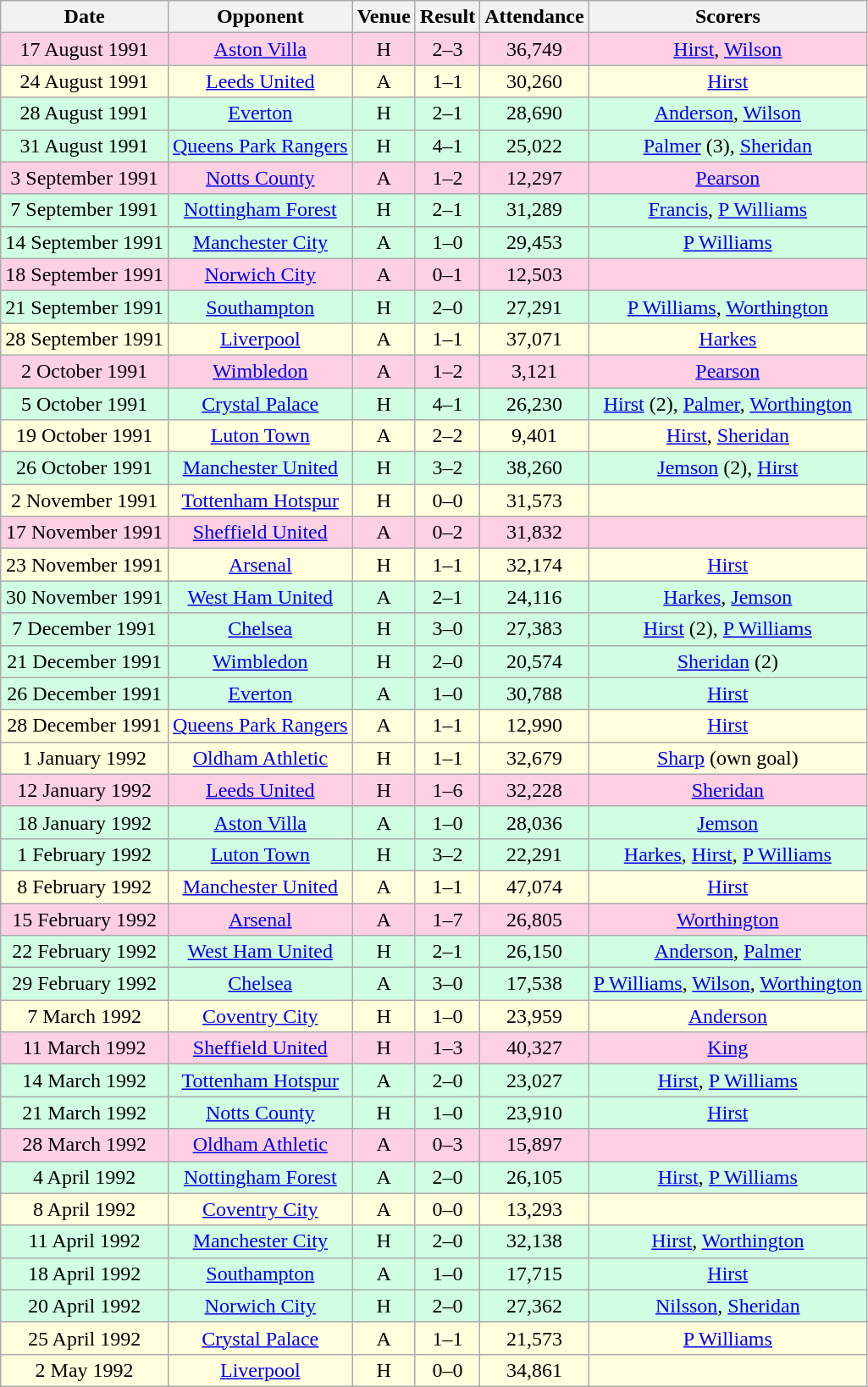<table class="wikitable sortable" style="font-size:100%; text-align:center">
<tr>
<th>Date</th>
<th>Opponent</th>
<th>Venue</th>
<th>Result</th>
<th>Attendance</th>
<th>Scorers</th>
</tr>
<tr style="background-color: #ffd0e3;">
<td>17 August 1991</td>
<td><a href='#'>Aston Villa</a></td>
<td>H</td>
<td>2–3</td>
<td>36,749</td>
<td><a href='#'>Hirst</a>, <a href='#'>Wilson</a></td>
</tr>
<tr style="background-color: #ffffdd;">
<td>24 August 1991</td>
<td><a href='#'>Leeds United</a></td>
<td>A</td>
<td>1–1</td>
<td>30,260</td>
<td><a href='#'>Hirst</a></td>
</tr>
<tr style="background-color: #d0ffe3;">
<td>28 August 1991</td>
<td><a href='#'>Everton</a></td>
<td>H</td>
<td>2–1</td>
<td>28,690</td>
<td><a href='#'>Anderson</a>, <a href='#'>Wilson</a></td>
</tr>
<tr style="background-color: #d0ffe3;">
<td>31 August 1991</td>
<td><a href='#'>Queens Park Rangers</a></td>
<td>H</td>
<td>4–1</td>
<td>25,022</td>
<td><a href='#'>Palmer</a> (3), <a href='#'>Sheridan</a></td>
</tr>
<tr style="background-color: #ffd0e3;">
<td>3 September 1991</td>
<td><a href='#'>Notts County</a></td>
<td>A</td>
<td>1–2</td>
<td>12,297</td>
<td><a href='#'>Pearson</a></td>
</tr>
<tr style="background-color: #d0ffe3;">
<td>7 September 1991</td>
<td><a href='#'>Nottingham Forest</a></td>
<td>H</td>
<td>2–1</td>
<td>31,289</td>
<td><a href='#'>Francis</a>, <a href='#'>P Williams</a></td>
</tr>
<tr style="background-color: #d0ffe3;">
<td>14 September 1991</td>
<td><a href='#'>Manchester City</a></td>
<td>A</td>
<td>1–0</td>
<td>29,453</td>
<td><a href='#'>P Williams</a></td>
</tr>
<tr style="background-color: #ffd0e3;">
<td>18 September 1991</td>
<td><a href='#'>Norwich City</a></td>
<td>A</td>
<td>0–1</td>
<td>12,503</td>
<td></td>
</tr>
<tr style="background-color: #d0ffe3;">
<td>21 September 1991</td>
<td><a href='#'>Southampton</a></td>
<td>H</td>
<td>2–0</td>
<td>27,291</td>
<td><a href='#'>P Williams</a>, <a href='#'>Worthington</a></td>
</tr>
<tr style="background-color: #ffffdd;">
<td>28 September 1991</td>
<td><a href='#'>Liverpool</a></td>
<td>A</td>
<td>1–1</td>
<td>37,071</td>
<td><a href='#'>Harkes</a></td>
</tr>
<tr style="background-color: #ffd0e3;">
<td>2 October 1991</td>
<td><a href='#'>Wimbledon</a></td>
<td>A</td>
<td>1–2</td>
<td>3,121</td>
<td><a href='#'>Pearson</a></td>
</tr>
<tr style="background-color: #d0ffe3;">
<td>5 October 1991</td>
<td><a href='#'>Crystal Palace</a></td>
<td>H</td>
<td>4–1</td>
<td>26,230</td>
<td><a href='#'>Hirst</a> (2), <a href='#'>Palmer</a>, <a href='#'>Worthington</a></td>
</tr>
<tr style="background-color: #ffffdd;">
<td>19 October 1991</td>
<td><a href='#'>Luton Town</a></td>
<td>A</td>
<td>2–2</td>
<td>9,401</td>
<td><a href='#'>Hirst</a>, <a href='#'>Sheridan</a></td>
</tr>
<tr style="background-color: #d0ffe3;">
<td>26 October 1991</td>
<td><a href='#'>Manchester United</a></td>
<td>H</td>
<td>3–2</td>
<td>38,260</td>
<td><a href='#'>Jemson</a> (2), <a href='#'>Hirst</a></td>
</tr>
<tr style="background-color: #ffffdd;">
<td>2 November 1991</td>
<td><a href='#'>Tottenham Hotspur</a></td>
<td>H</td>
<td>0–0</td>
<td>31,573</td>
<td></td>
</tr>
<tr style="background-color: #ffd0e3;">
<td>17 November 1991</td>
<td><a href='#'>Sheffield United</a></td>
<td>A</td>
<td>0–2</td>
<td>31,832</td>
<td></td>
</tr>
<tr style="background-color: #ffffdd;">
<td>23 November 1991</td>
<td><a href='#'>Arsenal</a></td>
<td>H</td>
<td>1–1</td>
<td>32,174</td>
<td><a href='#'>Hirst</a></td>
</tr>
<tr style="background-color: #d0ffe3;">
<td>30 November 1991</td>
<td><a href='#'>West Ham United</a></td>
<td>A</td>
<td>2–1</td>
<td>24,116</td>
<td><a href='#'>Harkes</a>, <a href='#'>Jemson</a></td>
</tr>
<tr style="background-color: #d0ffe3;">
<td>7 December 1991</td>
<td><a href='#'>Chelsea</a></td>
<td>H</td>
<td>3–0</td>
<td>27,383</td>
<td><a href='#'>Hirst</a> (2), <a href='#'>P Williams</a></td>
</tr>
<tr style="background-color: #d0ffe3;">
<td>21 December 1991</td>
<td><a href='#'>Wimbledon</a></td>
<td>H</td>
<td>2–0</td>
<td>20,574</td>
<td><a href='#'>Sheridan</a> (2)</td>
</tr>
<tr style="background-color: #d0ffe3;">
<td>26 December 1991</td>
<td><a href='#'>Everton</a></td>
<td>A</td>
<td>1–0</td>
<td>30,788</td>
<td><a href='#'>Hirst</a></td>
</tr>
<tr style="background-color: #ffffdd;">
<td>28 December 1991</td>
<td><a href='#'>Queens Park Rangers</a></td>
<td>A</td>
<td>1–1</td>
<td>12,990</td>
<td><a href='#'>Hirst</a></td>
</tr>
<tr style="background-color: #ffffdd;">
<td>1 January 1992</td>
<td><a href='#'>Oldham Athletic</a></td>
<td>H</td>
<td>1–1</td>
<td>32,679</td>
<td><a href='#'>Sharp</a> (own goal)</td>
</tr>
<tr style="background-color: #ffd0e3;">
<td>12 January 1992</td>
<td><a href='#'>Leeds United</a></td>
<td>H</td>
<td>1–6</td>
<td>32,228</td>
<td><a href='#'>Sheridan</a></td>
</tr>
<tr style="background-color: #d0ffe3;">
<td>18 January 1992</td>
<td><a href='#'>Aston Villa</a></td>
<td>A</td>
<td>1–0</td>
<td>28,036</td>
<td><a href='#'>Jemson</a></td>
</tr>
<tr style="background-color: #d0ffe3;">
<td>1 February 1992</td>
<td><a href='#'>Luton Town</a></td>
<td>H</td>
<td>3–2</td>
<td>22,291</td>
<td><a href='#'>Harkes</a>, <a href='#'>Hirst</a>, <a href='#'>P Williams</a></td>
</tr>
<tr style="background-color: #ffffdd;">
<td>8 February 1992</td>
<td><a href='#'>Manchester United</a></td>
<td>A</td>
<td>1–1</td>
<td>47,074</td>
<td><a href='#'>Hirst</a></td>
</tr>
<tr style="background-color: #ffd0e3;">
<td>15 February 1992</td>
<td><a href='#'>Arsenal</a></td>
<td>A</td>
<td>1–7</td>
<td>26,805</td>
<td><a href='#'>Worthington</a></td>
</tr>
<tr style="background-color: #d0ffe3;">
<td>22 February 1992</td>
<td><a href='#'>West Ham United</a></td>
<td>H</td>
<td>2–1</td>
<td>26,150</td>
<td><a href='#'>Anderson</a>, <a href='#'>Palmer</a></td>
</tr>
<tr style="background-color: #d0ffe3;">
<td>29 February 1992</td>
<td><a href='#'>Chelsea</a></td>
<td>A</td>
<td>3–0</td>
<td>17,538</td>
<td><a href='#'>P Williams</a>, <a href='#'>Wilson</a>, <a href='#'>Worthington</a></td>
</tr>
<tr style="background-color: #ffffdd;">
<td>7 March 1992</td>
<td><a href='#'>Coventry City</a></td>
<td>H</td>
<td>1–0</td>
<td>23,959</td>
<td><a href='#'>Anderson</a></td>
</tr>
<tr style="background-color: #ffd0e3;">
<td>11 March 1992</td>
<td><a href='#'>Sheffield United</a></td>
<td>H</td>
<td>1–3</td>
<td>40,327</td>
<td><a href='#'>King</a></td>
</tr>
<tr style="background-color: #d0ffe3;">
<td>14 March 1992</td>
<td><a href='#'>Tottenham Hotspur</a></td>
<td>A</td>
<td>2–0</td>
<td>23,027</td>
<td><a href='#'>Hirst</a>, <a href='#'>P Williams</a></td>
</tr>
<tr style="background-color: #d0ffe3;">
<td>21 March 1992</td>
<td><a href='#'>Notts County</a></td>
<td>H</td>
<td>1–0</td>
<td>23,910</td>
<td><a href='#'>Hirst</a></td>
</tr>
<tr style="background-color: #ffd0e3;">
<td>28 March 1992</td>
<td><a href='#'>Oldham Athletic</a></td>
<td>A</td>
<td>0–3</td>
<td>15,897</td>
<td></td>
</tr>
<tr style="background-color: #d0ffe3;">
<td>4 April 1992</td>
<td><a href='#'>Nottingham Forest</a></td>
<td>A</td>
<td>2–0</td>
<td>26,105</td>
<td><a href='#'>Hirst</a>, <a href='#'>P Williams</a></td>
</tr>
<tr style="background-color: #ffffdd;">
<td>8 April 1992</td>
<td><a href='#'>Coventry City</a></td>
<td>A</td>
<td>0–0</td>
<td>13,293</td>
<td></td>
</tr>
<tr style="background-color: #d0ffe3;">
<td>11 April 1992</td>
<td><a href='#'>Manchester City</a></td>
<td>H</td>
<td>2–0</td>
<td>32,138</td>
<td><a href='#'>Hirst</a>, <a href='#'>Worthington</a></td>
</tr>
<tr style="background-color: #d0ffe3;">
<td>18 April 1992</td>
<td><a href='#'>Southampton</a></td>
<td>A</td>
<td>1–0</td>
<td>17,715</td>
<td><a href='#'>Hirst</a></td>
</tr>
<tr style="background-color: #d0ffe3;">
<td>20 April 1992</td>
<td><a href='#'>Norwich City</a></td>
<td>H</td>
<td>2–0</td>
<td>27,362</td>
<td><a href='#'>Nilsson</a>, <a href='#'>Sheridan</a></td>
</tr>
<tr style="background-color: #ffffdd;">
<td>25 April 1992</td>
<td><a href='#'>Crystal Palace</a></td>
<td>A</td>
<td>1–1</td>
<td>21,573</td>
<td><a href='#'>P Williams</a></td>
</tr>
<tr style="background-color: #ffffdd;">
<td>2 May 1992</td>
<td><a href='#'>Liverpool</a></td>
<td>H</td>
<td>0–0</td>
<td>34,861</td>
<td></td>
</tr>
</table>
